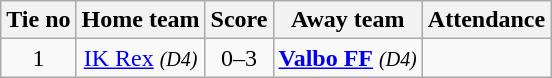<table class="wikitable" style="text-align:center">
<tr>
<th style= style="width:40px;">Tie no</th>
<th style= style="width:150px;">Home team</th>
<th style= style="width:60px;">Score</th>
<th style= style="width:150px;">Away team</th>
<th style= style="width:30px;">Attendance</th>
</tr>
<tr>
<td>1</td>
<td><a href='#'>IK Rex</a> <em><small>(D4)</small></em></td>
<td>0–3</td>
<td><strong><a href='#'>Valbo FF</a></strong> <em><small>(D4)</small></em></td>
<td></td>
</tr>
</table>
